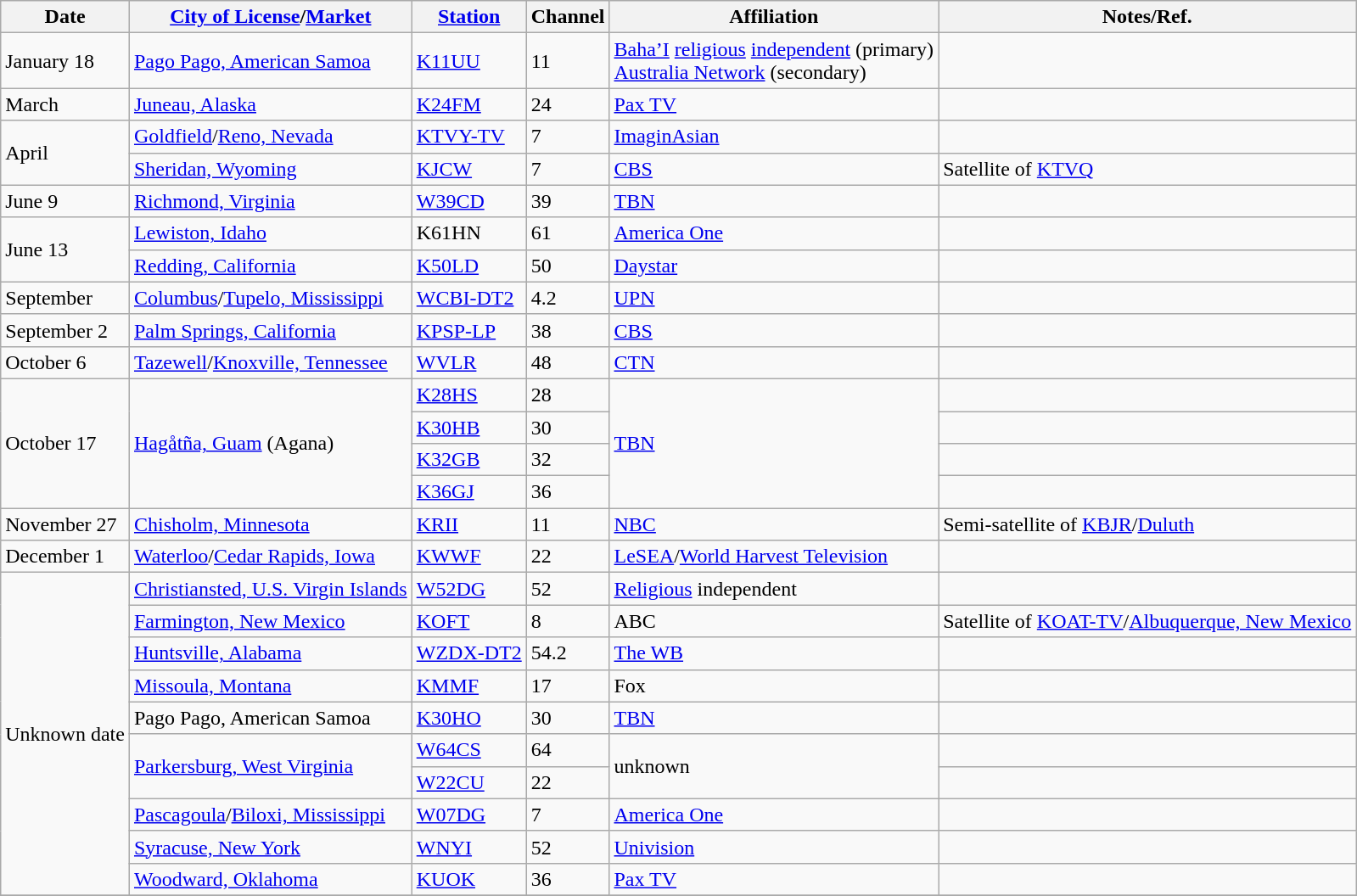<table class="wikitable sortable">
<tr>
<th>Date</th>
<th><a href='#'>City of License</a>/<a href='#'>Market</a></th>
<th><a href='#'>Station</a></th>
<th>Channel</th>
<th>Affiliation</th>
<th>Notes/Ref.</th>
</tr>
<tr>
<td>January 18</td>
<td><a href='#'>Pago Pago, American Samoa</a></td>
<td><a href='#'>K11UU</a></td>
<td>11</td>
<td><a href='#'>Baha’I</a> <a href='#'>religious</a> <a href='#'>independent</a> (primary) <br> <a href='#'>Australia Network</a> (secondary)</td>
<td></td>
</tr>
<tr>
<td>March</td>
<td><a href='#'>Juneau, Alaska</a></td>
<td><a href='#'>K24FM</a></td>
<td>24</td>
<td><a href='#'>Pax TV</a></td>
<td></td>
</tr>
<tr>
<td rowspan=2>April</td>
<td><a href='#'>Goldfield</a>/<a href='#'>Reno, Nevada</a></td>
<td><a href='#'>KTVY-TV</a></td>
<td>7</td>
<td><a href='#'>ImaginAsian</a></td>
<td></td>
</tr>
<tr>
<td><a href='#'>Sheridan, Wyoming</a></td>
<td><a href='#'>KJCW</a></td>
<td>7</td>
<td><a href='#'>CBS</a></td>
<td>Satellite of <a href='#'>KTVQ</a></td>
</tr>
<tr>
<td>June 9</td>
<td><a href='#'>Richmond, Virginia</a></td>
<td><a href='#'>W39CD</a></td>
<td>39</td>
<td><a href='#'>TBN</a></td>
<td></td>
</tr>
<tr>
<td rowspan=2>June 13</td>
<td><a href='#'>Lewiston, Idaho</a></td>
<td>K61HN</td>
<td>61</td>
<td><a href='#'>America One</a></td>
<td></td>
</tr>
<tr>
<td><a href='#'>Redding, California</a></td>
<td><a href='#'>K50LD</a></td>
<td>50</td>
<td><a href='#'>Daystar</a></td>
<td></td>
</tr>
<tr>
<td>September</td>
<td><a href='#'>Columbus</a>/<a href='#'>Tupelo, Mississippi</a></td>
<td><a href='#'>WCBI-DT2</a></td>
<td>4.2</td>
<td><a href='#'>UPN</a></td>
<td></td>
</tr>
<tr>
<td>September 2</td>
<td><a href='#'>Palm Springs, California</a></td>
<td><a href='#'>KPSP-LP</a></td>
<td>38</td>
<td><a href='#'>CBS</a></td>
<td></td>
</tr>
<tr>
<td>October 6</td>
<td><a href='#'>Tazewell</a>/<a href='#'>Knoxville, Tennessee</a></td>
<td><a href='#'>WVLR</a></td>
<td>48</td>
<td><a href='#'>CTN</a></td>
<td></td>
</tr>
<tr>
<td rowspan=4>October 17</td>
<td rowspan=4><a href='#'>Hagåtña, Guam</a> (Agana)</td>
<td><a href='#'>K28HS</a></td>
<td>28</td>
<td rowspan=4><a href='#'>TBN</a></td>
<td></td>
</tr>
<tr>
<td><a href='#'>K30HB</a></td>
<td>30</td>
<td></td>
</tr>
<tr>
<td><a href='#'>K32GB</a></td>
<td>32</td>
<td></td>
</tr>
<tr>
<td><a href='#'>K36GJ</a></td>
<td>36</td>
<td></td>
</tr>
<tr>
<td>November 27</td>
<td><a href='#'>Chisholm, Minnesota</a></td>
<td><a href='#'>KRII</a></td>
<td>11</td>
<td><a href='#'>NBC</a></td>
<td>Semi-satellite of <a href='#'>KBJR</a>/<a href='#'>Duluth</a></td>
</tr>
<tr>
<td>December 1</td>
<td><a href='#'>Waterloo</a>/<a href='#'>Cedar Rapids, Iowa</a></td>
<td><a href='#'>KWWF</a></td>
<td>22</td>
<td><a href='#'>LeSEA</a>/<a href='#'>World Harvest Television</a></td>
<td></td>
</tr>
<tr>
<td rowspan=10>Unknown date</td>
<td><a href='#'>Christiansted, U.S. Virgin Islands</a></td>
<td><a href='#'>W52DG</a></td>
<td>52</td>
<td><a href='#'>Religious</a> independent</td>
<td></td>
</tr>
<tr>
<td><a href='#'>Farmington, New Mexico</a></td>
<td><a href='#'>KOFT</a></td>
<td>8</td>
<td>ABC</td>
<td>Satellite of <a href='#'>KOAT-TV</a>/<a href='#'>Albuquerque, New Mexico</a></td>
</tr>
<tr>
<td><a href='#'>Huntsville, Alabama</a></td>
<td><a href='#'>WZDX-DT2</a></td>
<td>54.2</td>
<td><a href='#'>The WB</a></td>
<td></td>
</tr>
<tr>
<td><a href='#'>Missoula, Montana</a></td>
<td><a href='#'>KMMF</a></td>
<td>17</td>
<td>Fox</td>
<td></td>
</tr>
<tr>
<td>Pago Pago, American Samoa</td>
<td><a href='#'>K30HO</a></td>
<td>30</td>
<td><a href='#'>TBN</a></td>
<td></td>
</tr>
<tr>
<td rowspan=2><a href='#'>Parkersburg, West Virginia</a> <br> </td>
<td><a href='#'>W64CS</a></td>
<td>64</td>
<td rowspan=2>unknown</td>
<td></td>
</tr>
<tr>
<td><a href='#'>W22CU</a></td>
<td>22</td>
<td></td>
</tr>
<tr>
<td><a href='#'>Pascagoula</a>/<a href='#'>Biloxi, Mississippi</a></td>
<td><a href='#'>W07DG</a></td>
<td>7</td>
<td><a href='#'>America One</a></td>
<td></td>
</tr>
<tr>
<td><a href='#'>Syracuse, New York</a></td>
<td><a href='#'>WNYI</a></td>
<td>52</td>
<td><a href='#'>Univision</a></td>
<td></td>
</tr>
<tr>
<td><a href='#'>Woodward, Oklahoma</a></td>
<td><a href='#'>KUOK</a></td>
<td>36</td>
<td><a href='#'>Pax TV</a></td>
<td></td>
</tr>
<tr>
</tr>
</table>
